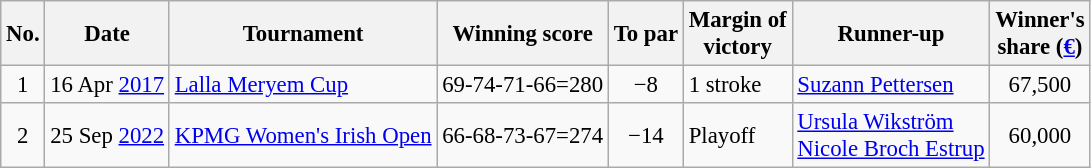<table class="wikitable" style="font-size:95%;">
<tr>
<th>No.</th>
<th>Date</th>
<th>Tournament</th>
<th>Winning score</th>
<th>To par</th>
<th>Margin of<br>victory</th>
<th>Runner-up</th>
<th>Winner's<br>share (<a href='#'>€</a>)</th>
</tr>
<tr>
<td align=center>1</td>
<td align=right>16 Apr <a href='#'>2017</a></td>
<td><a href='#'>Lalla Meryem Cup</a></td>
<td align=right>69-74-71-66=280</td>
<td align=center>−8</td>
<td>1 stroke</td>
<td> <a href='#'>Suzann Pettersen</a></td>
<td align=center>67,500</td>
</tr>
<tr>
<td align=center>2</td>
<td align=right>25 Sep <a href='#'>2022</a></td>
<td><a href='#'>KPMG Women's Irish Open</a></td>
<td align=right>66-68-73-67=274</td>
<td align=center>−14</td>
<td>Playoff</td>
<td> <a href='#'>Ursula Wikström</a><br>  <a href='#'>Nicole Broch Estrup</a></td>
<td align=center>60,000</td>
</tr>
</table>
